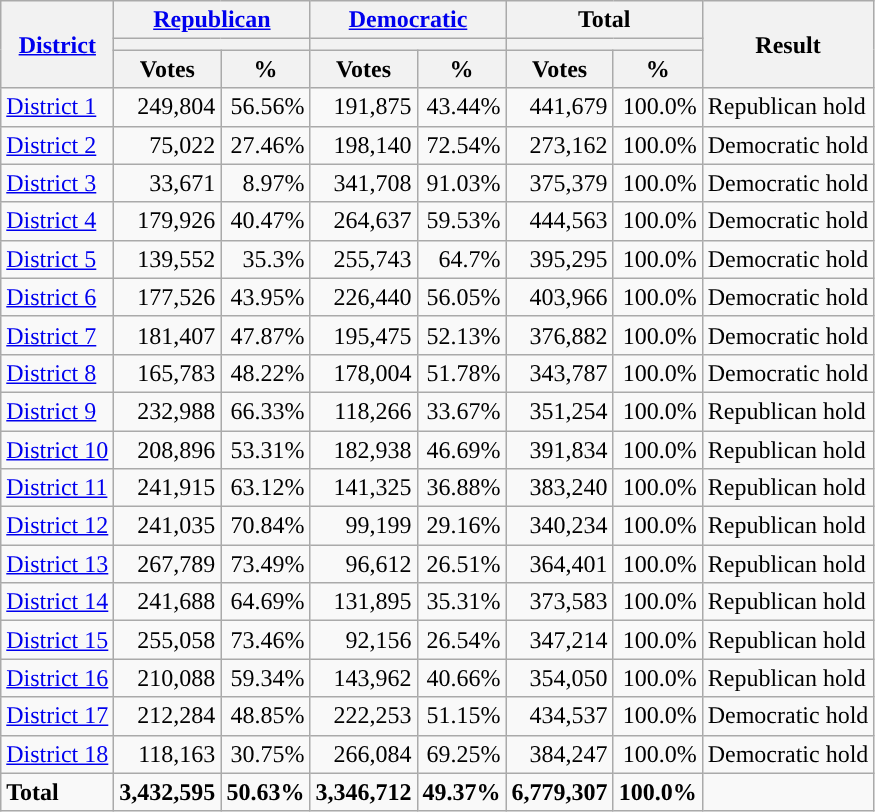<table class="wikitable plainrowheaders sortable" style="font-size:100%; text-align:right;">
<tr>
<th scope=col rowspan=3><a href='#'>District</a></th>
<th scope=col colspan=2><a href='#'>Republican</a></th>
<th scope=col colspan=2><a href='#'>Democratic</a></th>
<th scope=col colspan=2>Total</th>
<th scope=col rowspan=3>Result</th>
</tr>
<tr>
<th scope=col colspan=2 style="background:"></th>
<th scope=col colspan=2 style="background:"></th>
<th scope=col colspan=2></th>
</tr>
<tr>
<th scope=col data-sort-type="number">Votes</th>
<th scope=col data-sort-type="number">%</th>
<th scope=col data-sort-type="number">Votes</th>
<th scope=col data-sort-type="number">%</th>
<th scope=col data-sort-type="number">Votes</th>
<th scope=col data-sort-type="number">%</th>
</tr>
<tr>
<td align=left><a href='#'>District 1</a></td>
<td>249,804</td>
<td>56.56%</td>
<td>191,875</td>
<td>43.44%</td>
<td>441,679</td>
<td>100.0%</td>
<td align=left>Republican hold</td>
</tr>
<tr>
<td align=left><a href='#'>District 2</a></td>
<td>75,022</td>
<td>27.46%</td>
<td>198,140</td>
<td>72.54%</td>
<td>273,162</td>
<td>100.0%</td>
<td align=left>Democratic hold</td>
</tr>
<tr>
<td align=left><a href='#'>District 3</a></td>
<td>33,671</td>
<td>8.97%</td>
<td>341,708</td>
<td>91.03%</td>
<td>375,379</td>
<td>100.0%</td>
<td align=left>Democratic hold</td>
</tr>
<tr>
<td align=left><a href='#'>District 4</a></td>
<td>179,926</td>
<td>40.47%</td>
<td>264,637</td>
<td>59.53%</td>
<td>444,563</td>
<td>100.0%</td>
<td align=left>Democratic hold</td>
</tr>
<tr>
<td align=left><a href='#'>District 5</a></td>
<td>139,552</td>
<td>35.3%</td>
<td>255,743</td>
<td>64.7%</td>
<td>395,295</td>
<td>100.0%</td>
<td align=left>Democratic hold</td>
</tr>
<tr>
<td align=left><a href='#'>District 6</a></td>
<td>177,526</td>
<td>43.95%</td>
<td>226,440</td>
<td>56.05%</td>
<td>403,966</td>
<td>100.0%</td>
<td align=left>Democratic hold</td>
</tr>
<tr>
<td align=left><a href='#'>District 7</a></td>
<td>181,407</td>
<td>47.87%</td>
<td>195,475</td>
<td>52.13%</td>
<td>376,882</td>
<td>100.0%</td>
<td align=left>Democratic hold</td>
</tr>
<tr>
<td align=left><a href='#'>District 8</a></td>
<td>165,783</td>
<td>48.22%</td>
<td>178,004</td>
<td>51.78%</td>
<td>343,787</td>
<td>100.0%</td>
<td align=left>Democratic hold</td>
</tr>
<tr>
<td align=left><a href='#'>District 9</a></td>
<td>232,988</td>
<td>66.33%</td>
<td>118,266</td>
<td>33.67%</td>
<td>351,254</td>
<td>100.0%</td>
<td align=left>Republican hold</td>
</tr>
<tr>
<td align=left><a href='#'>District 10</a></td>
<td>208,896</td>
<td>53.31%</td>
<td>182,938</td>
<td>46.69%</td>
<td>391,834</td>
<td>100.0%</td>
<td align=left>Republican hold</td>
</tr>
<tr>
<td align=left><a href='#'>District 11</a></td>
<td>241,915</td>
<td>63.12%</td>
<td>141,325</td>
<td>36.88%</td>
<td>383,240</td>
<td>100.0%</td>
<td align=left>Republican hold</td>
</tr>
<tr>
<td align=left><a href='#'>District 12</a></td>
<td>241,035</td>
<td>70.84%</td>
<td>99,199</td>
<td>29.16%</td>
<td>340,234</td>
<td>100.0%</td>
<td align=left>Republican hold</td>
</tr>
<tr>
<td align=left><a href='#'>District 13</a></td>
<td>267,789</td>
<td>73.49%</td>
<td>96,612</td>
<td>26.51%</td>
<td>364,401</td>
<td>100.0%</td>
<td align=left>Republican hold</td>
</tr>
<tr>
<td align=left><a href='#'>District 14</a></td>
<td>241,688</td>
<td>64.69%</td>
<td>131,895</td>
<td>35.31%</td>
<td>373,583</td>
<td>100.0%</td>
<td align=left>Republican hold</td>
</tr>
<tr>
<td align=left><a href='#'>District 15</a></td>
<td>255,058</td>
<td>73.46%</td>
<td>92,156</td>
<td>26.54%</td>
<td>347,214</td>
<td>100.0%</td>
<td align=left>Republican hold</td>
</tr>
<tr>
<td align=left><a href='#'>District 16</a></td>
<td>210,088</td>
<td>59.34%</td>
<td>143,962</td>
<td>40.66%</td>
<td>354,050</td>
<td>100.0%</td>
<td align=left>Republican hold</td>
</tr>
<tr>
<td align=left><a href='#'>District 17</a></td>
<td>212,284</td>
<td>48.85%</td>
<td>222,253</td>
<td>51.15%</td>
<td>434,537</td>
<td>100.0%</td>
<td align=left>Democratic hold</td>
</tr>
<tr>
<td align=left><a href='#'>District 18</a></td>
<td>118,163</td>
<td>30.75%</td>
<td>266,084</td>
<td>69.25%</td>
<td>384,247</td>
<td>100.0%</td>
<td align=left>Democratic hold</td>
</tr>
<tr class="sortbottom" style="font-weight:bold">
<td align=left>Total</td>
<td>3,432,595</td>
<td>50.63%</td>
<td>3,346,712</td>
<td>49.37%</td>
<td>6,779,307</td>
<td>100.0%</td>
<td></td>
</tr>
</table>
